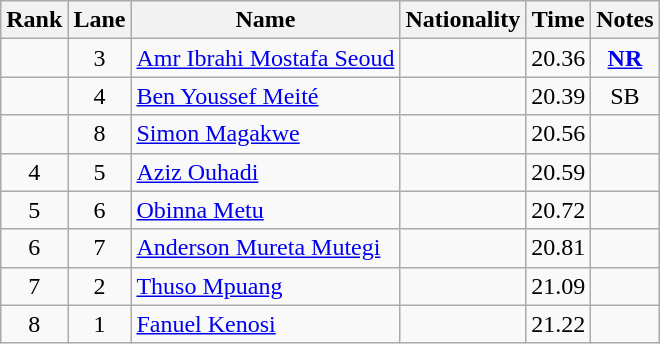<table class="wikitable sortable" style="text-align:center">
<tr>
<th>Rank</th>
<th>Lane</th>
<th>Name</th>
<th>Nationality</th>
<th>Time</th>
<th>Notes</th>
</tr>
<tr>
<td></td>
<td>3</td>
<td align=left><a href='#'>Amr Ibrahi Mostafa Seoud</a></td>
<td align=left></td>
<td>20.36</td>
<td><strong><a href='#'>NR</a></strong></td>
</tr>
<tr>
<td></td>
<td>4</td>
<td align=left><a href='#'>Ben Youssef Meité</a></td>
<td align=left></td>
<td>20.39</td>
<td>SB</td>
</tr>
<tr>
<td></td>
<td>8</td>
<td align=left><a href='#'>Simon Magakwe</a></td>
<td align=left></td>
<td>20.56</td>
<td></td>
</tr>
<tr>
<td>4</td>
<td>5</td>
<td align=left><a href='#'>Aziz Ouhadi</a></td>
<td align=left></td>
<td>20.59</td>
<td></td>
</tr>
<tr>
<td>5</td>
<td>6</td>
<td align=left><a href='#'>Obinna Metu</a></td>
<td align=left></td>
<td>20.72</td>
<td></td>
</tr>
<tr>
<td>6</td>
<td>7</td>
<td align=left><a href='#'>Anderson Mureta Mutegi</a></td>
<td align=left></td>
<td>20.81</td>
<td></td>
</tr>
<tr>
<td>7</td>
<td>2</td>
<td align=left><a href='#'>Thuso Mpuang</a></td>
<td align=left></td>
<td>21.09</td>
<td></td>
</tr>
<tr>
<td>8</td>
<td>1</td>
<td align=left><a href='#'>Fanuel Kenosi</a></td>
<td align=left></td>
<td>21.22</td>
<td></td>
</tr>
</table>
